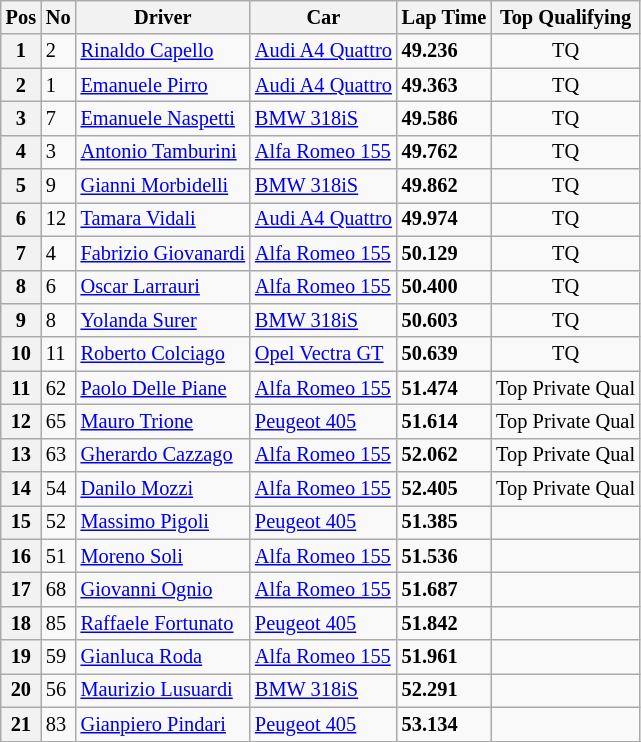<table class="wikitable" style="font-size: 85%;">
<tr>
<th>Pos</th>
<th>No</th>
<th>Driver</th>
<th>Car</th>
<th>Lap Time</th>
<th>Top Qualifying</th>
</tr>
<tr>
<th>1</th>
<td>2</td>
<td> <a href='#'>Rinaldo Capello</a></td>
<td><a href='#'>Audi A4 Quattro</a></td>
<td><strong>49.236</strong></td>
<td align=center>TQ</td>
</tr>
<tr>
<th>2</th>
<td>1</td>
<td> <a href='#'>Emanuele Pirro</a></td>
<td><a href='#'>Audi A4 Quattro</a></td>
<td><strong>49.363</strong></td>
<td align=center>TQ</td>
</tr>
<tr>
<th>3</th>
<td>7</td>
<td> <a href='#'>Emanuele Naspetti</a></td>
<td><a href='#'>BMW 318iS</a></td>
<td><strong>49.586</strong></td>
<td align=center>TQ</td>
</tr>
<tr>
<th>4</th>
<td>3</td>
<td> <a href='#'>Antonio Tamburini</a></td>
<td><a href='#'>Alfa Romeo 155</a></td>
<td><strong>49.762</strong></td>
<td align=center>TQ</td>
</tr>
<tr>
<th>5</th>
<td>9</td>
<td> <a href='#'>Gianni Morbidelli</a></td>
<td><a href='#'>BMW 318iS</a></td>
<td><strong>49.862</strong></td>
<td align=center>TQ</td>
</tr>
<tr>
<th>6</th>
<td>12</td>
<td> <a href='#'>Tamara Vidali</a></td>
<td><a href='#'>Audi A4 Quattro</a></td>
<td><strong>49.974</strong></td>
<td align=center>TQ</td>
</tr>
<tr>
<th>7</th>
<td>4</td>
<td> <a href='#'>Fabrizio Giovanardi</a></td>
<td><a href='#'>Alfa Romeo 155</a></td>
<td><strong>50.129</strong></td>
<td align=center>TQ</td>
</tr>
<tr>
<th>8</th>
<td>6</td>
<td> <a href='#'>Oscar Larrauri</a></td>
<td><a href='#'>Alfa Romeo 155</a></td>
<td><strong>50.400</strong></td>
<td align=center>TQ</td>
</tr>
<tr>
<th>9</th>
<td>8</td>
<td> <a href='#'>Yolanda Surer</a></td>
<td><a href='#'>BMW 318iS</a></td>
<td><strong>50.603</strong></td>
<td align=center>TQ</td>
</tr>
<tr>
<th>10</th>
<td>11</td>
<td> <a href='#'>Roberto Colciago</a></td>
<td><a href='#'> Opel Vectra GT</a></td>
<td><strong>50.639</strong></td>
<td align=center>TQ</td>
</tr>
<tr>
<th>11</th>
<td>62</td>
<td> <a href='#'>Paolo Delle Piane</a></td>
<td><a href='#'>Alfa Romeo 155</a></td>
<td><strong>51.474</strong></td>
<td align=center>Top Private Qual</td>
</tr>
<tr>
<th>12</th>
<td>65</td>
<td> <a href='#'>Mauro Trione</a></td>
<td><a href='#'>Peugeot 405</a></td>
<td><strong>51.614</strong></td>
<td align=center>Top Private Qual</td>
</tr>
<tr>
<th>13</th>
<td>63</td>
<td> <a href='#'>Gherardo Cazzago</a></td>
<td><a href='#'>Alfa Romeo 155</a></td>
<td><strong>52.062</strong></td>
<td align=center>Top Private Qual</td>
</tr>
<tr>
<th>14</th>
<td>54</td>
<td> <a href='#'>Danilo Mozzi</a></td>
<td><a href='#'>Alfa Romeo 155</a></td>
<td><strong>52.405</strong></td>
<td align=center>Top Private Qual</td>
</tr>
<tr>
<th>15</th>
<td>52</td>
<td> <a href='#'>Massimo Pigoli</a></td>
<td><a href='#'>Peugeot 405</a></td>
<td><strong>51.385</strong></td>
<td></td>
</tr>
<tr>
<th>16</th>
<td>51</td>
<td> <a href='#'>Moreno Soli</a></td>
<td><a href='#'>Alfa Romeo 155</a></td>
<td><strong>51.536</strong></td>
<td></td>
</tr>
<tr>
<th>17</th>
<td>68</td>
<td> <a href='#'>Giovanni Ognio</a></td>
<td><a href='#'>Alfa Romeo 155</a></td>
<td><strong>51.687</strong></td>
<td></td>
</tr>
<tr>
<th>18</th>
<td>85</td>
<td> <a href='#'>Raffaele Fortunato</a></td>
<td><a href='#'>Peugeot 405</a></td>
<td><strong>51.842</strong></td>
<td></td>
</tr>
<tr>
<th>19</th>
<td>59</td>
<td> <a href='#'>Gianluca Roda</a></td>
<td><a href='#'>Alfa Romeo 155</a></td>
<td><strong>51.961</strong></td>
<td></td>
</tr>
<tr>
<th>20</th>
<td>56</td>
<td> <a href='#'>Maurizio Lusuardi</a></td>
<td><a href='#'>BMW 318iS</a></td>
<td><strong>52.291</strong></td>
<td></td>
</tr>
<tr>
<th>21</th>
<td>83</td>
<td> <a href='#'>Gianpiero Pindari</a></td>
<td><a href='#'>Peugeot 405</a></td>
<td><strong>53.134</strong></td>
<td></td>
</tr>
<tr>
</tr>
</table>
